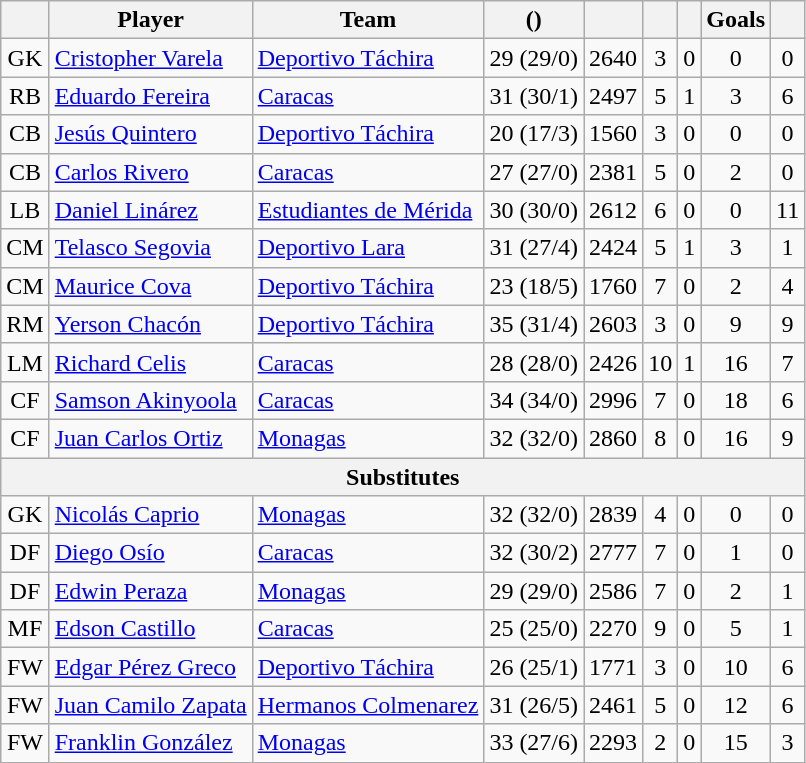<table class="wikitable">
<tr>
<th></th>
<th>Player</th>
<th>Team</th>
<th> ()</th>
<th></th>
<th></th>
<th></th>
<th>Goals</th>
<th></th>
</tr>
<tr>
<td align=center>GK</td>
<td> <a href='#'>Cristopher Varela</a></td>
<td><a href='#'>Deportivo Táchira</a></td>
<td>29 (29/0)</td>
<td>2640</td>
<td align=center>3</td>
<td align=center>0</td>
<td align=center>0</td>
<td align=center>0</td>
</tr>
<tr>
<td align=center>RB</td>
<td> <a href='#'>Eduardo Fereira</a></td>
<td><a href='#'>Caracas</a></td>
<td>31 (30/1)</td>
<td>2497</td>
<td align=center>5</td>
<td align=center>1</td>
<td align=center>3</td>
<td align=center>6</td>
</tr>
<tr>
<td align=center>CB</td>
<td> <a href='#'>Jesús Quintero</a></td>
<td><a href='#'>Deportivo Táchira</a></td>
<td>20 (17/3)</td>
<td>1560</td>
<td align=center>3</td>
<td align=center>0</td>
<td align=center>0</td>
<td align=center>0</td>
</tr>
<tr>
<td align=center>CB</td>
<td> <a href='#'>Carlos Rivero</a></td>
<td><a href='#'>Caracas</a></td>
<td>27 (27/0)</td>
<td>2381</td>
<td align=center>5</td>
<td align=center>0</td>
<td align=center>2</td>
<td align=center>0</td>
</tr>
<tr>
<td align=center>LB</td>
<td> <a href='#'>Daniel Linárez</a></td>
<td><a href='#'>Estudiantes de Mérida</a></td>
<td>30 (30/0)</td>
<td>2612</td>
<td align=center>6</td>
<td align=center>0</td>
<td align=center>0</td>
<td align=center>11</td>
</tr>
<tr>
<td align=center>CM</td>
<td> <a href='#'>Telasco Segovia</a></td>
<td><a href='#'>Deportivo Lara</a></td>
<td>31 (27/4)</td>
<td>2424</td>
<td align=center>5</td>
<td align=center>1</td>
<td align=center>3</td>
<td align=center>1</td>
</tr>
<tr>
<td align=center>CM</td>
<td> <a href='#'>Maurice Cova</a></td>
<td><a href='#'>Deportivo Táchira</a></td>
<td>23 (18/5)</td>
<td>1760</td>
<td align=center>7</td>
<td align=center>0</td>
<td align=center>2</td>
<td align=center>4</td>
</tr>
<tr>
<td align=center>RM</td>
<td> <a href='#'>Yerson Chacón</a></td>
<td><a href='#'>Deportivo Táchira</a></td>
<td>35 (31/4)</td>
<td>2603</td>
<td align=center>3</td>
<td align=center>0</td>
<td align=center>9</td>
<td align=center>9</td>
</tr>
<tr>
<td align=center>LM</td>
<td> <a href='#'>Richard Celis</a></td>
<td><a href='#'>Caracas</a></td>
<td>28 (28/0)</td>
<td>2426</td>
<td align=center>10</td>
<td align=center>1</td>
<td align=center>16</td>
<td align=center>7</td>
</tr>
<tr>
<td align=center>CF</td>
<td> <a href='#'>Samson Akinyoola</a></td>
<td><a href='#'>Caracas</a></td>
<td>34 (34/0)</td>
<td>2996</td>
<td align=center>7</td>
<td align=center>0</td>
<td align=center>18</td>
<td align=center>6</td>
</tr>
<tr>
<td align=center>CF</td>
<td> <a href='#'>Juan Carlos Ortiz</a></td>
<td><a href='#'>Monagas</a></td>
<td>32 (32/0)</td>
<td>2860</td>
<td align=center>8</td>
<td align=center>0</td>
<td align=center>16</td>
<td align=center>9</td>
</tr>
<tr>
<th colspan=9>Substitutes</th>
</tr>
<tr>
<td align=center>GK</td>
<td> <a href='#'>Nicolás Caprio</a></td>
<td><a href='#'>Monagas</a></td>
<td>32 (32/0)</td>
<td>2839</td>
<td align=center>4</td>
<td align=center>0</td>
<td align=center>0</td>
<td align=center>0</td>
</tr>
<tr>
<td align=center>DF</td>
<td> <a href='#'>Diego Osío</a></td>
<td><a href='#'>Caracas</a></td>
<td>32 (30/2)</td>
<td>2777</td>
<td align=center>7</td>
<td align=center>0</td>
<td align=center>1</td>
<td align=center>0</td>
</tr>
<tr>
<td align=center>DF</td>
<td> <a href='#'>Edwin Peraza</a></td>
<td><a href='#'>Monagas</a></td>
<td>29 (29/0)</td>
<td>2586</td>
<td align=center>7</td>
<td align=center>0</td>
<td align=center>2</td>
<td align=center>1</td>
</tr>
<tr>
<td align=center>MF</td>
<td> <a href='#'>Edson Castillo</a></td>
<td><a href='#'>Caracas</a></td>
<td>25 (25/0)</td>
<td>2270</td>
<td align=center>9</td>
<td align=center>0</td>
<td align=center>5</td>
<td align=center>1</td>
</tr>
<tr>
<td align=center>FW</td>
<td> <a href='#'>Edgar Pérez Greco</a></td>
<td><a href='#'>Deportivo Táchira</a></td>
<td>26 (25/1)</td>
<td>1771</td>
<td align=center>3</td>
<td align=center>0</td>
<td align=center>10</td>
<td align=center>6</td>
</tr>
<tr>
<td align=center>FW</td>
<td> <a href='#'>Juan Camilo Zapata</a></td>
<td><a href='#'>Hermanos Colmenarez</a></td>
<td>31 (26/5)</td>
<td>2461</td>
<td align=center>5</td>
<td align=center>0</td>
<td align=center>12</td>
<td align=center>6</td>
</tr>
<tr>
<td align=center>FW</td>
<td> <a href='#'>Franklin González</a></td>
<td><a href='#'>Monagas</a></td>
<td>33 (27/6)</td>
<td>2293</td>
<td align=center>2</td>
<td align=center>0</td>
<td align=center>15</td>
<td align=center>3</td>
</tr>
</table>
